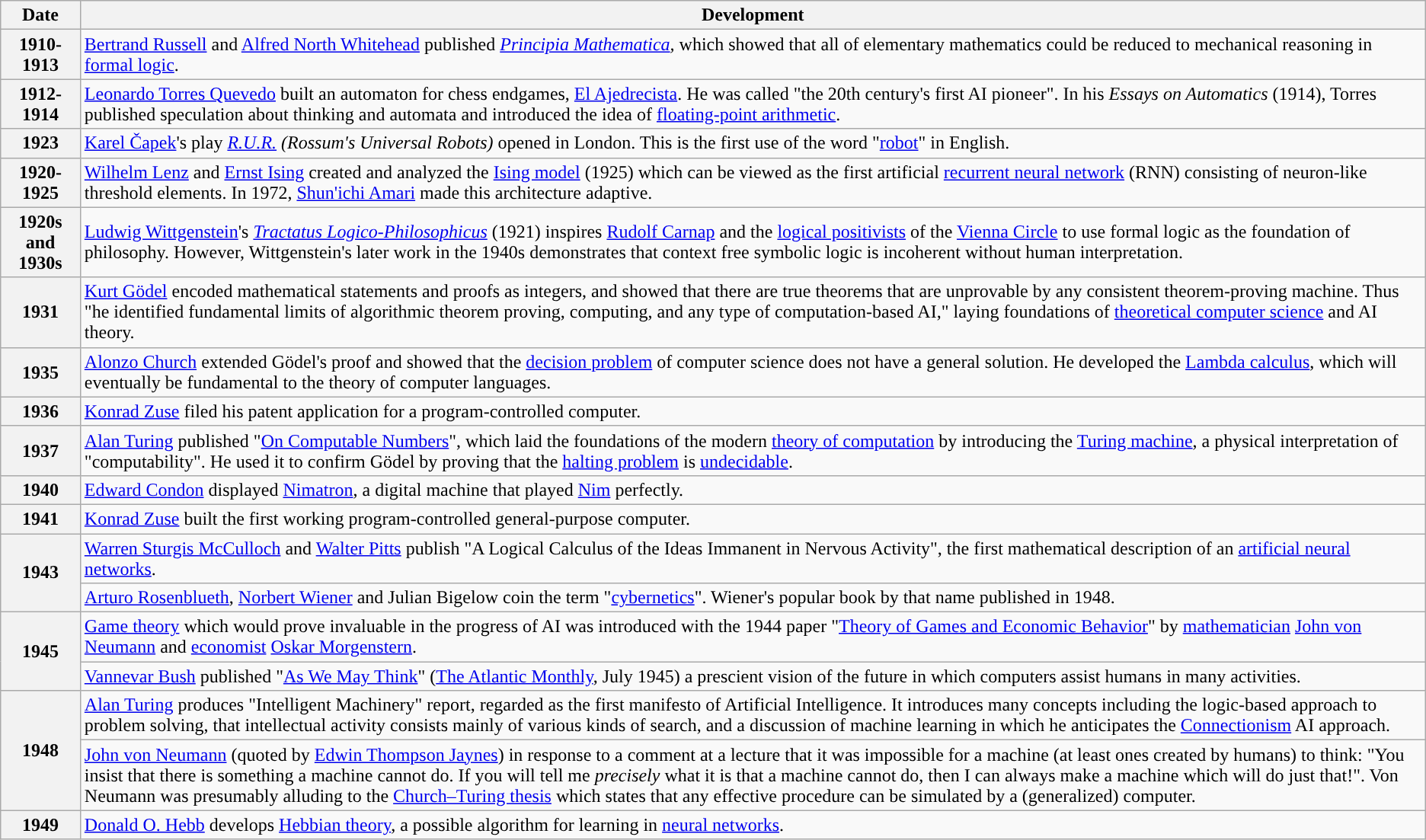<table class="wikitable">
<tr>
<th>Date</th>
<th>Development</th>
</tr>
<tr>
<th>1910-1913</th>
<td><a href='#'>Bertrand Russell</a> and <a href='#'>Alfred North Whitehead</a> published <em><a href='#'>Principia Mathematica</a>,</em> which showed that all of elementary mathematics could be reduced to mechanical reasoning in <a href='#'>formal logic</a>.</td>
</tr>
<tr>
<th>1912-1914</th>
<td><a href='#'>Leonardo Torres Quevedo</a> built an automaton for chess endgames, <a href='#'>El Ajedrecista</a>. He was called "the 20th century's first AI pioneer". In his <em>Essays on Automatics</em> (1914), Torres published speculation about thinking and automata and introduced the idea of <a href='#'>floating-point arithmetic</a>.</td>
</tr>
<tr>
<th>1923</th>
<td><a href='#'>Karel Čapek</a>'s play <em><a href='#'>R.U.R.</a> (Rossum's Universal Robots)</em> opened in London. This is the first use of the word "<a href='#'>robot</a>" in English.</td>
</tr>
<tr>
<th>1920-1925</th>
<td><a href='#'>Wilhelm Lenz</a> and <a href='#'>Ernst Ising</a> created and analyzed the <a href='#'>Ising model</a> (1925) which can be viewed as the first artificial <a href='#'>recurrent neural network</a> (RNN) consisting of neuron-like threshold elements. In 1972, <a href='#'>Shun'ichi Amari</a> made this architecture adaptive.</td>
</tr>
<tr>
<th>1920s and 1930s</th>
<td><a href='#'>Ludwig Wittgenstein</a>'s <em><a href='#'>Tractatus Logico-Philosophicus</a></em> (1921) inspires <a href='#'>Rudolf Carnap</a> and the <a href='#'>logical positivists</a> of the <a href='#'>Vienna Circle</a> to use formal logic as the foundation of philosophy. However, Wittgenstein's later work in the 1940s demonstrates that context free symbolic logic is incoherent without human interpretation.</td>
</tr>
<tr>
<th>1931</th>
<td><a href='#'>Kurt Gödel</a> encoded mathematical statements and proofs as integers, and showed that there are true theorems that are unprovable by any consistent theorem-proving machine. Thus "he identified fundamental limits of algorithmic theorem proving, computing, and any type of computation-based AI," laying foundations of <a href='#'>theoretical computer science</a> and AI theory.</td>
</tr>
<tr>
<th>1935</th>
<td><a href='#'>Alonzo Church</a> extended Gödel's proof and showed that the <a href='#'>decision problem</a> of computer science does not have a general solution. He developed the <a href='#'>Lambda calculus</a>, which will eventually be fundamental to the theory of computer languages.</td>
</tr>
<tr>
<th>1936</th>
<td><a href='#'>Konrad Zuse</a> filed his patent application for a program-controlled computer.</td>
</tr>
<tr>
<th>1937</th>
<td><a href='#'>Alan Turing</a> published "<a href='#'>On Computable Numbers</a>", which laid the foundations of the modern <a href='#'>theory of computation</a> by introducing the <a href='#'>Turing machine</a>, a physical interpretation of "computability". He used it to confirm Gödel by proving that the <a href='#'>halting problem</a> is <a href='#'>undecidable</a>.</td>
</tr>
<tr>
<th>1940</th>
<td><a href='#'>Edward Condon</a> displayed <a href='#'>Nimatron</a>, a digital machine that played <a href='#'>Nim</a> perfectly.</td>
</tr>
<tr>
<th>1941</th>
<td><a href='#'>Konrad Zuse</a> built the first working program-controlled general-purpose computer.</td>
</tr>
<tr>
<th rowspan=2>1943</th>
<td><a href='#'>Warren Sturgis McCulloch</a> and <a href='#'>Walter Pitts</a> publish "A Logical Calculus of the Ideas Immanent in Nervous Activity", the first mathematical description of an <a href='#'>artificial neural networks</a>.</td>
</tr>
<tr>
<td><a href='#'>Arturo Rosenblueth</a>, <a href='#'>Norbert Wiener</a> and Julian Bigelow coin the term "<a href='#'>cybernetics</a>". Wiener's popular book by that name published in 1948.</td>
</tr>
<tr>
<th rowspan=2>1945</th>
<td><a href='#'>Game theory</a> which would prove invaluable in the progress of AI was introduced with the 1944 paper "<a href='#'>Theory of Games and Economic Behavior</a>" by <a href='#'>mathematician</a> <a href='#'>John von Neumann</a> and <a href='#'>economist</a> <a href='#'>Oskar Morgenstern</a>.</td>
</tr>
<tr>
<td><a href='#'>Vannevar Bush</a> published "<a href='#'>As We May Think</a>" (<a href='#'>The Atlantic Monthly</a>, July 1945) a prescient vision of the future in which computers assist humans in many activities.</td>
</tr>
<tr>
<th rowspan=2>1948</th>
<td><a href='#'>Alan Turing</a> produces "Intelligent Machinery" report, regarded as the first manifesto of Artificial Intelligence. It introduces many concepts including the logic-based approach to problem solving, that intellectual activity consists mainly of various kinds of search, and a discussion of machine learning in which he anticipates the <a href='#'>Connectionism</a> AI approach.</td>
</tr>
<tr>
<td><a href='#'>John von Neumann</a> (quoted by <a href='#'>Edwin Thompson Jaynes</a>) in response to a comment at a lecture that it was impossible for a machine (at least ones created by humans) to think: "You insist that there is something a machine cannot do. If you will tell me <em>precisely</em> what it is that a machine cannot do, then I can always make a machine which will do just that!". Von Neumann was presumably alluding to the <a href='#'>Church–Turing thesis</a> which states that any effective procedure can be simulated by a (generalized) computer.</td>
</tr>
<tr>
<th>1949</th>
<td><a href='#'>Donald O. Hebb</a> develops <a href='#'>Hebbian theory</a>, a possible algorithm for learning in <a href='#'>neural networks</a>.</td>
</tr>
</table>
